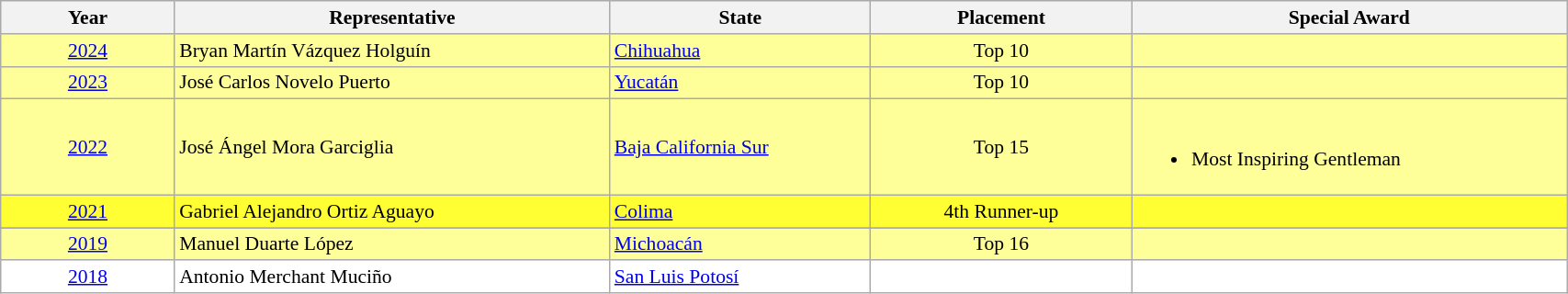<table class="wikitable" style="margin: 0 1em 0 0; background: white; border: 1px solid; border-collapse: collapse; font-size: 90%; width:90%">
<tr bgcolor="#EAEAEA">
<th width=10%>Year</th>
<th width=25%>Representative</th>
<th width=15%>State</th>
<th width=15%>Placement</th>
<th width=25%>Special Award</th>
</tr>
<tr style="background-color:#FFFF99">
<td align="center"><a href='#'>2024</a></td>
<td>Bryan Martín Vázquez Holguín</td>
<td><a href='#'>Chihuahua</a></td>
<td align="center">Top 10</td>
<td></td>
</tr>
<tr style="background-color:#FFFF99">
<td align="center"><a href='#'>2023</a></td>
<td>José Carlos Novelo Puerto</td>
<td><a href='#'>Yucatán</a></td>
<td align="center">Top 10</td>
<td></td>
</tr>
<tr style="background-color:#FFFF99">
<td align="center"><a href='#'>2022</a></td>
<td>José Ángel Mora Garciglia</td>
<td><a href='#'>Baja California Sur</a></td>
<td align="center">Top 15</td>
<td><br><ul><li>Most Inspiring Gentleman</li></ul></td>
</tr>
<tr style="background-color:#FFFF33">
<td align="center"><a href='#'>2021</a></td>
<td>Gabriel Alejandro Ortiz Aguayo</td>
<td><a href='#'>Colima</a></td>
<td align="center">4th Runner-up</td>
<td></td>
</tr>
<tr>
</tr>
<tr style="background-color:#FFFF99">
<td align="center"><a href='#'>2019</a></td>
<td>Manuel Duarte López</td>
<td><a href='#'>Michoacán</a></td>
<td align="center">Top 16</td>
<td></td>
</tr>
<tr>
<td align="center"><a href='#'>2018</a></td>
<td>Antonio Merchant Muciño</td>
<td><a href='#'>San Luis Potosí</a></td>
<td></td>
<td></td>
</tr>
</table>
